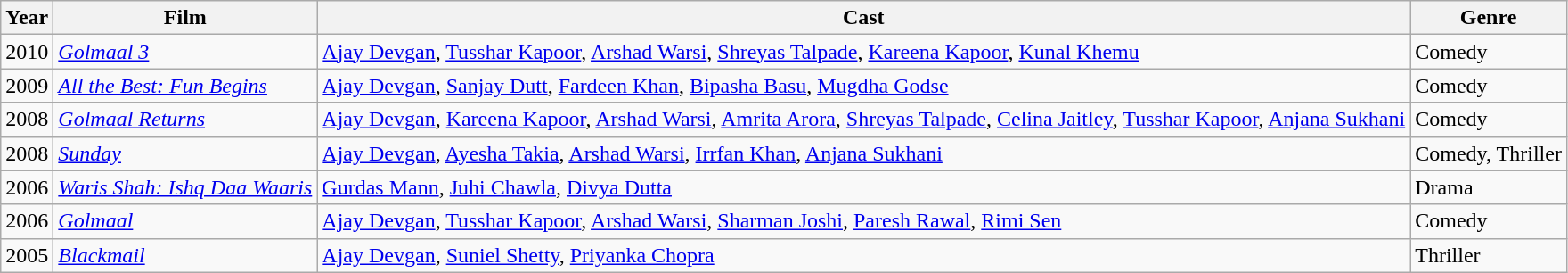<table class="wikitable">
<tr>
<th>Year</th>
<th>Film</th>
<th>Cast</th>
<th>Genre</th>
</tr>
<tr>
<td>2010</td>
<td><em><a href='#'>Golmaal 3</a></em></td>
<td><a href='#'>Ajay Devgan</a>, <a href='#'>Tusshar Kapoor</a>, <a href='#'>Arshad Warsi</a>, <a href='#'>Shreyas Talpade</a>, <a href='#'>Kareena Kapoor</a>, <a href='#'>Kunal Khemu</a></td>
<td>Comedy</td>
</tr>
<tr>
<td>2009</td>
<td><em><a href='#'>All the Best: Fun Begins</a></em></td>
<td><a href='#'>Ajay Devgan</a>, <a href='#'>Sanjay Dutt</a>, <a href='#'>Fardeen Khan</a>, <a href='#'>Bipasha Basu</a>, <a href='#'>Mugdha Godse</a></td>
<td>Comedy</td>
</tr>
<tr>
<td>2008</td>
<td><em><a href='#'>Golmaal Returns</a></em></td>
<td><a href='#'>Ajay Devgan</a>, <a href='#'>Kareena Kapoor</a>, <a href='#'>Arshad Warsi</a>, <a href='#'>Amrita Arora</a>, <a href='#'>Shreyas Talpade</a>, <a href='#'>Celina Jaitley</a>, <a href='#'>Tusshar Kapoor</a>, <a href='#'>Anjana Sukhani</a></td>
<td>Comedy</td>
</tr>
<tr>
<td>2008</td>
<td><em><a href='#'>Sunday</a></em></td>
<td><a href='#'>Ajay Devgan</a>, <a href='#'>Ayesha Takia</a>, <a href='#'>Arshad Warsi</a>, <a href='#'>Irrfan Khan</a>, <a href='#'>Anjana Sukhani</a></td>
<td>Comedy, Thriller</td>
</tr>
<tr>
<td>2006</td>
<td><em><a href='#'>Waris Shah: Ishq Daa Waaris</a></em></td>
<td><a href='#'>Gurdas Mann</a>, <a href='#'>Juhi Chawla</a>, <a href='#'>Divya Dutta</a></td>
<td>Drama</td>
</tr>
<tr>
<td>2006</td>
<td><em><a href='#'>Golmaal</a></em></td>
<td><a href='#'>Ajay Devgan</a>, <a href='#'>Tusshar Kapoor</a>, <a href='#'>Arshad Warsi</a>, <a href='#'>Sharman Joshi</a>, <a href='#'>Paresh Rawal</a>, <a href='#'>Rimi Sen</a></td>
<td>Comedy</td>
</tr>
<tr>
<td>2005</td>
<td><em><a href='#'>Blackmail</a></em></td>
<td><a href='#'>Ajay Devgan</a>, <a href='#'>Suniel Shetty</a>, <a href='#'>Priyanka Chopra</a></td>
<td>Thriller</td>
</tr>
</table>
